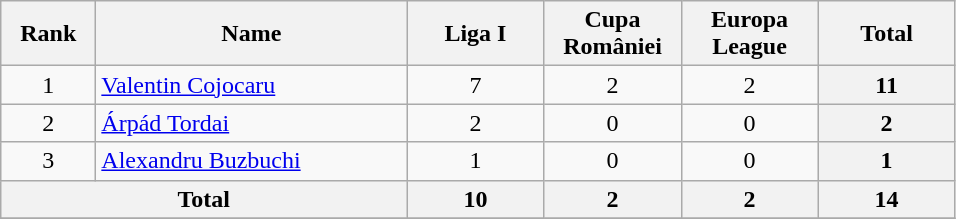<table class="wikitable" style="text-align:center;">
<tr>
<th style="width:56px;">Rank</th>
<th style="width:200px;">Name</th>
<th style="width:84px;">Liga I</th>
<th style="width:84px;">Cupa României</th>
<th style="width:84px;">Europa League</th>
<th style="width:84px;">Total</th>
</tr>
<tr>
<td>1</td>
<td align=left> <a href='#'>Valentin Cojocaru</a></td>
<td>7</td>
<td>2</td>
<td>2</td>
<th>11</th>
</tr>
<tr>
<td>2</td>
<td align=left>  <a href='#'>Árpád Tordai</a></td>
<td>2</td>
<td>0</td>
<td>0</td>
<th>2</th>
</tr>
<tr>
<td>3</td>
<td align=left> <a href='#'>Alexandru Buzbuchi</a></td>
<td>1</td>
<td>0</td>
<td>0</td>
<th>1</th>
</tr>
<tr>
<th colspan="2">Total</th>
<th>10</th>
<th>2</th>
<th>2</th>
<th>14</th>
</tr>
<tr>
</tr>
</table>
